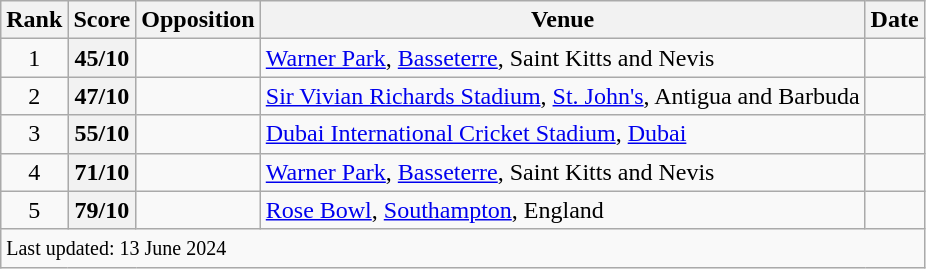<table class="wikitable plainrowheaders">
<tr>
<th scope=col>Rank</th>
<th scope=col>Score</th>
<th scope=col>Opposition</th>
<th scope=col>Venue</th>
<th scope=col>Date</th>
</tr>
<tr>
<td align=center>1</td>
<th scope=row style=text-align:center;>45/10</th>
<td></td>
<td><a href='#'>Warner Park</a>, <a href='#'>Basseterre</a>, Saint Kitts and Nevis</td>
<td></td>
</tr>
<tr>
<td align=center>2</td>
<th scope=row style=text-align:center;>47/10</th>
<td></td>
<td><a href='#'>Sir Vivian Richards Stadium</a>, <a href='#'>St. John's</a>, Antigua and Barbuda</td>
<td> </td>
</tr>
<tr>
<td align=center>3</td>
<th scope=row style=text-align:center;>55/10</th>
<td></td>
<td><a href='#'>Dubai International Cricket Stadium</a>, <a href='#'>Dubai</a></td>
<td> </td>
</tr>
<tr>
<td align=center>4</td>
<th scope=row style=text-align:center;>71/10</th>
<td></td>
<td><a href='#'>Warner Park</a>, <a href='#'>Basseterre</a>, Saint Kitts and Nevis</td>
<td></td>
</tr>
<tr>
<td align=center>5</td>
<th scope=row style=text-align:center;>79/10</th>
<td></td>
<td><a href='#'>Rose Bowl</a>, <a href='#'>Southampton</a>, England</td>
<td></td>
</tr>
<tr class=sortbottom>
<td colspan=5><small>Last updated: 13 June 2024</small></td>
</tr>
</table>
